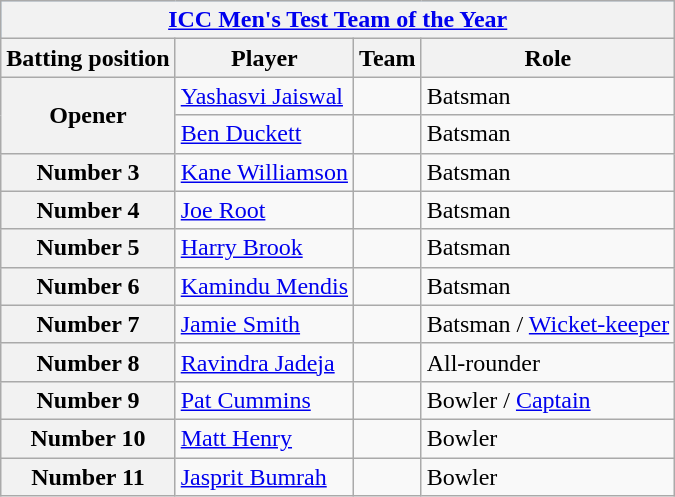<table class="wikitable plainrowheaders">
<tr style="background:#9cf;">
<th colspan="5"><a href='#'>ICC Men's Test Team of the Year</a></th>
</tr>
<tr>
<th>Batting position</th>
<th>Player</th>
<th>Team</th>
<th>Role</th>
</tr>
<tr>
<th scope=row style=text-align:center; rowspan=2>Opener</th>
<td><a href='#'>Yashasvi Jaiswal</a></td>
<td></td>
<td>Batsman</td>
</tr>
<tr>
<td><a href='#'>Ben Duckett</a></td>
<td></td>
<td>Batsman</td>
</tr>
<tr>
<th scope=row style=text-align:center;>Number 3</th>
<td><a href='#'>Kane Williamson</a></td>
<td></td>
<td>Batsman</td>
</tr>
<tr>
<th scope=row style=text-align:center;>Number 4</th>
<td><a href='#'>Joe Root</a></td>
<td></td>
<td>Batsman</td>
</tr>
<tr>
<th scope=row style=text-align:center;>Number 5</th>
<td><a href='#'>Harry Brook</a></td>
<td></td>
<td>Batsman</td>
</tr>
<tr>
<th scope=row style=text-align:center;>Number 6</th>
<td><a href='#'>Kamindu Mendis</a></td>
<td></td>
<td>Batsman</td>
</tr>
<tr>
<th scope=row style=text-align:center;>Number 7</th>
<td><a href='#'>Jamie Smith</a></td>
<td></td>
<td>Batsman / <a href='#'>Wicket-keeper</a></td>
</tr>
<tr>
<th scope=row style=text-align:center;>Number 8</th>
<td><a href='#'>Ravindra Jadeja</a></td>
<td></td>
<td>All-rounder</td>
</tr>
<tr>
<th scope=row style=text-align:center;>Number 9</th>
<td><a href='#'>Pat Cummins</a></td>
<td></td>
<td>Bowler / <a href='#'>Captain</a></td>
</tr>
<tr>
<th scope=row style=text-align:center;>Number 10</th>
<td><a href='#'>Matt Henry</a></td>
<td></td>
<td>Bowler</td>
</tr>
<tr>
<th scope=row style=text-align:center;>Number 11</th>
<td><a href='#'>Jasprit Bumrah</a></td>
<td></td>
<td>Bowler</td>
</tr>
</table>
